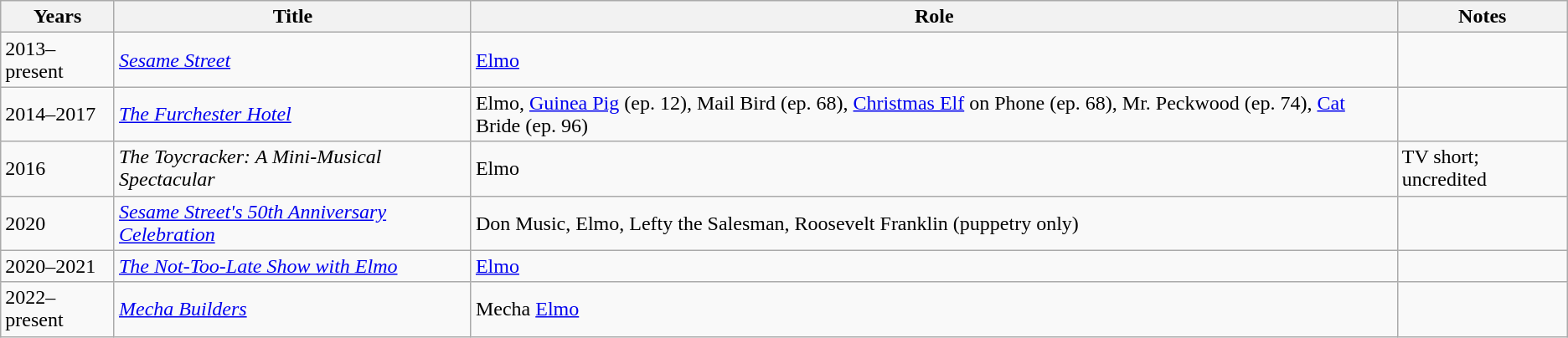<table class="wikitable">
<tr>
<th>Years</th>
<th>Title</th>
<th>Role</th>
<th>Notes</th>
</tr>
<tr>
<td>2013–present</td>
<td><em><a href='#'>Sesame Street</a></em></td>
<td><a href='#'>Elmo</a></td>
<td></td>
</tr>
<tr>
<td>2014–2017</td>
<td><em><a href='#'>The Furchester Hotel</a></em></td>
<td>Elmo, <a href='#'>Guinea Pig</a> (ep. 12), Mail Bird (ep. 68), <a href='#'>Christmas Elf</a> on Phone (ep. 68), Mr. Peckwood (ep. 74), <a href='#'>Cat</a> Bride (ep. 96)</td>
<td></td>
</tr>
<tr>
<td>2016</td>
<td><em>The Toycracker: A Mini-Musical Spectacular</em></td>
<td>Elmo</td>
<td>TV short; uncredited</td>
</tr>
<tr>
<td>2020</td>
<td><em><a href='#'>Sesame Street's 50th Anniversary Celebration</a></em></td>
<td>Don Music, Elmo, Lefty the Salesman, Roosevelt Franklin (puppetry only)</td>
<td></td>
</tr>
<tr>
<td>2020–2021</td>
<td><em><a href='#'>The Not-Too-Late Show with Elmo</a></em></td>
<td><a href='#'>Elmo</a></td>
<td></td>
</tr>
<tr>
<td>2022–present</td>
<td><em><a href='#'>Mecha Builders</a></em></td>
<td>Mecha <a href='#'>Elmo</a></td>
<td></td>
</tr>
</table>
